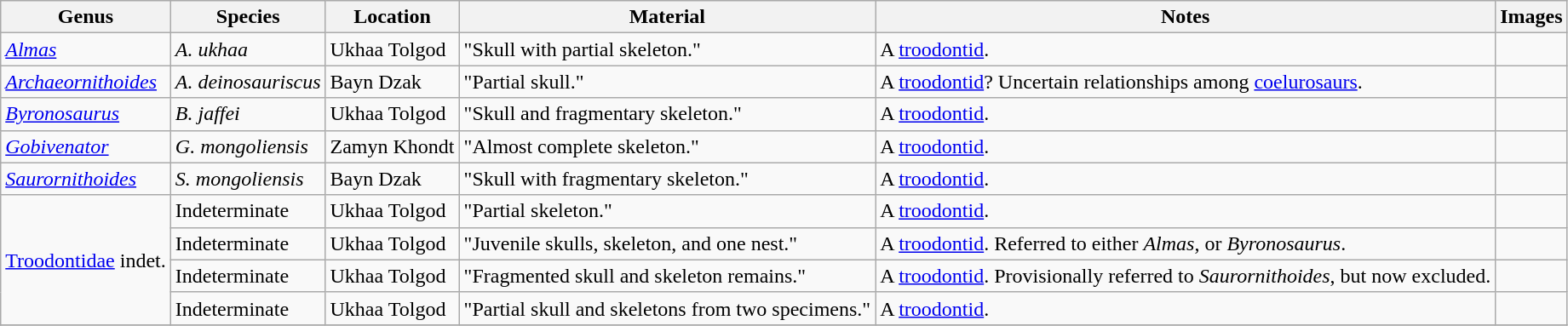<table class="wikitable sortable">
<tr>
<th>Genus</th>
<th>Species</th>
<th>Location</th>
<th>Material</th>
<th>Notes</th>
<th>Images</th>
</tr>
<tr>
<td><em><a href='#'>Almas</a></em></td>
<td><em>A. ukhaa</em></td>
<td>Ukhaa Tolgod</td>
<td>"Skull with partial skeleton."</td>
<td>A <a href='#'>troodontid</a>.</td>
<td></td>
</tr>
<tr>
<td><em><a href='#'>Archaeornithoides</a></em></td>
<td><em>A. deinosauriscus</em></td>
<td>Bayn Dzak</td>
<td>"Partial skull."</td>
<td>A <a href='#'>troodontid</a>? Uncertain relationships among <a href='#'>coelurosaurs</a>.</td>
<td></td>
</tr>
<tr>
<td><em><a href='#'>Byronosaurus</a></em></td>
<td><em>B. jaffei</em></td>
<td>Ukhaa Tolgod</td>
<td>"Skull and fragmentary skeleton."</td>
<td>A <a href='#'>troodontid</a>.</td>
<td></td>
</tr>
<tr>
<td><em><a href='#'>Gobivenator</a></em></td>
<td><em>G. mongoliensis</em></td>
<td>Zamyn Khondt</td>
<td>"Almost complete skeleton."</td>
<td>A <a href='#'>troodontid</a>.</td>
<td></td>
</tr>
<tr>
<td><em><a href='#'>Saurornithoides</a></em></td>
<td><em>S. mongoliensis</em></td>
<td>Bayn Dzak</td>
<td>"Skull with fragmentary skeleton."</td>
<td>A <a href='#'>troodontid</a>.</td>
<td></td>
</tr>
<tr>
<td rowspan="4"><a href='#'>Troodontidae</a> indet.</td>
<td>Indeterminate</td>
<td>Ukhaa Tolgod</td>
<td>"Partial skeleton."</td>
<td>A <a href='#'>troodontid</a>.</td>
<td></td>
</tr>
<tr>
<td>Indeterminate</td>
<td>Ukhaa Tolgod</td>
<td>"Juvenile skulls, skeleton, and one nest."</td>
<td>A <a href='#'>troodontid</a>. Referred to either <em>Almas</em>, or <em>Byronosaurus</em>.</td>
<td></td>
</tr>
<tr>
<td>Indeterminate</td>
<td>Ukhaa Tolgod</td>
<td>"Fragmented skull and skeleton remains."</td>
<td>A <a href='#'>troodontid</a>. Provisionally referred to <em>Saurornithoides</em>, but now excluded.</td>
<td></td>
</tr>
<tr>
<td>Indeterminate</td>
<td>Ukhaa Tolgod</td>
<td>"Partial skull and skeletons from two specimens."</td>
<td>A <a href='#'>troodontid</a>.</td>
<td></td>
</tr>
<tr>
</tr>
</table>
